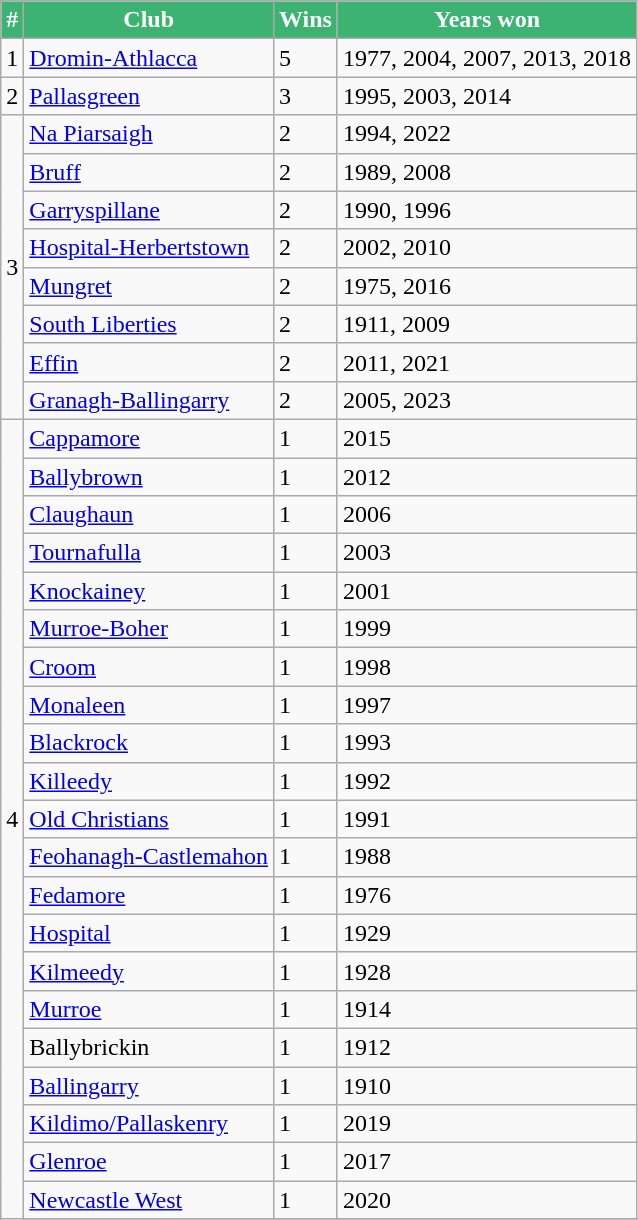<table class="wikitable">
<tr>
<th style="background:#3CB371;color:white">#</th>
<th style="background:#3CB371;color:white">Club</th>
<th style="background:#3CB371;color:white">Wins</th>
<th style="background:#3CB371;color:white">Years won</th>
</tr>
<tr>
<td>1</td>
<td><a href='#'>Dromin-Athlacca</a></td>
<td>5</td>
<td>1977, 2004, 2007, 2013, 2018</td>
</tr>
<tr>
<td>2</td>
<td><a href='#'>Pallasgreen</a></td>
<td>3</td>
<td>1995, 2003, 2014</td>
</tr>
<tr>
<td rowspan="8">3</td>
<td><a href='#'>Na Piarsaigh</a></td>
<td>2</td>
<td>1994, 2022</td>
</tr>
<tr>
<td><a href='#'>Bruff</a></td>
<td>2</td>
<td>1989, 2008</td>
</tr>
<tr>
<td><a href='#'>Garryspillane</a></td>
<td>2</td>
<td>1990, 1996</td>
</tr>
<tr>
<td><a href='#'>Hospital-Herbertstown</a></td>
<td>2</td>
<td>2002, 2010</td>
</tr>
<tr>
<td><a href='#'>Mungret</a></td>
<td>2</td>
<td>1975, 2016</td>
</tr>
<tr>
<td><a href='#'>South Liberties</a></td>
<td>2</td>
<td>1911, 2009</td>
</tr>
<tr>
<td><a href='#'>Effin</a></td>
<td>2</td>
<td>2011, 2021</td>
</tr>
<tr>
<td><a href='#'>Granagh-Ballingarry</a></td>
<td>2</td>
<td>2005, 2023</td>
</tr>
<tr>
<td rowspan="22">4</td>
<td><a href='#'>Cappamore</a></td>
<td>1</td>
<td>2015</td>
</tr>
<tr>
<td><a href='#'>Ballybrown</a></td>
<td>1</td>
<td>2012</td>
</tr>
<tr>
<td><a href='#'>Claughaun</a></td>
<td>1</td>
<td>2006</td>
</tr>
<tr>
<td><a href='#'>Tournafulla</a></td>
<td>1</td>
<td>2003</td>
</tr>
<tr>
<td><a href='#'>Knockainey</a></td>
<td>1</td>
<td>2001</td>
</tr>
<tr>
<td><a href='#'>Murroe-Boher</a></td>
<td>1</td>
<td>1999</td>
</tr>
<tr>
<td><a href='#'>Croom</a></td>
<td>1</td>
<td>1998</td>
</tr>
<tr>
<td><a href='#'>Monaleen</a></td>
<td>1</td>
<td>1997</td>
</tr>
<tr>
<td><a href='#'>Blackrock</a></td>
<td>1</td>
<td>1993</td>
</tr>
<tr>
<td><a href='#'>Killeedy</a></td>
<td>1</td>
<td>1992</td>
</tr>
<tr>
<td><a href='#'>Old Christians</a></td>
<td>1</td>
<td>1991</td>
</tr>
<tr>
<td><a href='#'>Feohanagh-Castlemahon</a></td>
<td>1</td>
<td>1988</td>
</tr>
<tr>
<td><a href='#'>Fedamore</a></td>
<td>1</td>
<td>1976</td>
</tr>
<tr>
<td><a href='#'>Hospital</a></td>
<td>1</td>
<td>1929</td>
</tr>
<tr>
<td><a href='#'>Kilmeedy</a></td>
<td>1</td>
<td>1928</td>
</tr>
<tr>
<td><a href='#'>Murroe</a></td>
<td>1</td>
<td>1914</td>
</tr>
<tr>
<td>Ballybrickin</td>
<td>1</td>
<td>1912</td>
</tr>
<tr>
<td><a href='#'>Ballingarry</a></td>
<td>1</td>
<td>1910</td>
</tr>
<tr>
<td><a href='#'>Kildimo/Pallaskenry</a></td>
<td>1</td>
<td>2019</td>
</tr>
<tr>
<td><a href='#'>Glenroe</a></td>
<td>1</td>
<td>2017</td>
</tr>
<tr>
<td><a href='#'>Newcastle West</a></td>
<td>1</td>
<td>2020</td>
</tr>
<tr>
</tr>
</table>
